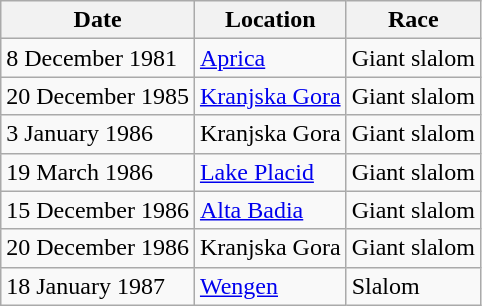<table class="wikitable">
<tr>
<th>Date</th>
<th>Location</th>
<th>Race</th>
</tr>
<tr>
<td>8 December 1981</td>
<td> <a href='#'>Aprica</a></td>
<td>Giant slalom</td>
</tr>
<tr>
<td>20 December 1985</td>
<td> <a href='#'>Kranjska Gora</a></td>
<td>Giant slalom</td>
</tr>
<tr>
<td>3 January 1986</td>
<td> Kranjska Gora</td>
<td>Giant slalom</td>
</tr>
<tr>
<td>19 March 1986</td>
<td> <a href='#'>Lake Placid</a></td>
<td>Giant slalom</td>
</tr>
<tr>
<td>15 December 1986</td>
<td> <a href='#'>Alta Badia</a></td>
<td>Giant slalom</td>
</tr>
<tr>
<td>20 December 1986</td>
<td> Kranjska Gora</td>
<td>Giant slalom</td>
</tr>
<tr>
<td>18 January 1987</td>
<td> <a href='#'>Wengen</a></td>
<td>Slalom</td>
</tr>
</table>
